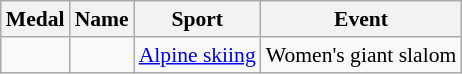<table class="wikitable sortable" style="font-size:90%">
<tr>
<th>Medal</th>
<th>Name</th>
<th>Sport</th>
<th>Event</th>
</tr>
<tr>
<td></td>
<td></td>
<td><a href='#'>Alpine skiing</a></td>
<td>Women's giant slalom</td>
</tr>
</table>
